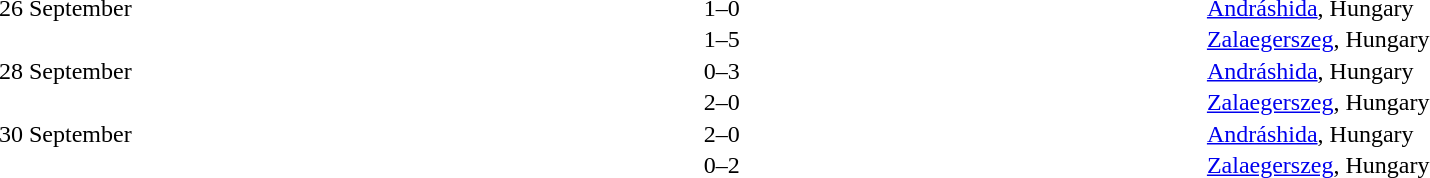<table cellspacing=1 width=85%>
<tr>
<th width=15%></th>
<th width=25%></th>
<th width=10%></th>
<th width=25%></th>
<th width=25%></th>
</tr>
<tr>
<td>26 September</td>
<td align=right></td>
<td align=center>1–0</td>
<td></td>
<td><a href='#'>Andráshida</a>, Hungary</td>
</tr>
<tr>
<td></td>
<td align=right></td>
<td align=center>1–5</td>
<td></td>
<td><a href='#'>Zalaegerszeg</a>, Hungary</td>
</tr>
<tr>
<td>28 September</td>
<td align=right></td>
<td align=center>0–3</td>
<td></td>
<td><a href='#'>Andráshida</a>, Hungary</td>
</tr>
<tr>
<td></td>
<td align=right></td>
<td align=center>2–0</td>
<td></td>
<td><a href='#'>Zalaegerszeg</a>, Hungary</td>
</tr>
<tr>
<td>30 September</td>
<td align=right></td>
<td align=center>2–0</td>
<td></td>
<td><a href='#'>Andráshida</a>, Hungary</td>
</tr>
<tr>
<td></td>
<td align=right></td>
<td align=center>0–2</td>
<td></td>
<td><a href='#'>Zalaegerszeg</a>, Hungary</td>
</tr>
</table>
